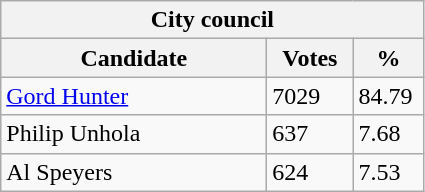<table class="wikitable">
<tr>
<th colspan=3>City council</th>
</tr>
<tr>
<th style="width: 170px">Candidate</th>
<th style="width: 50px">Votes</th>
<th style="width: 40px">%</th>
</tr>
<tr>
<td><a href='#'>Gord Hunter</a></td>
<td>7029</td>
<td>84.79</td>
</tr>
<tr>
<td>Philip Unhola</td>
<td>637</td>
<td>7.68</td>
</tr>
<tr>
<td>Al Speyers</td>
<td>624</td>
<td>7.53</td>
</tr>
</table>
